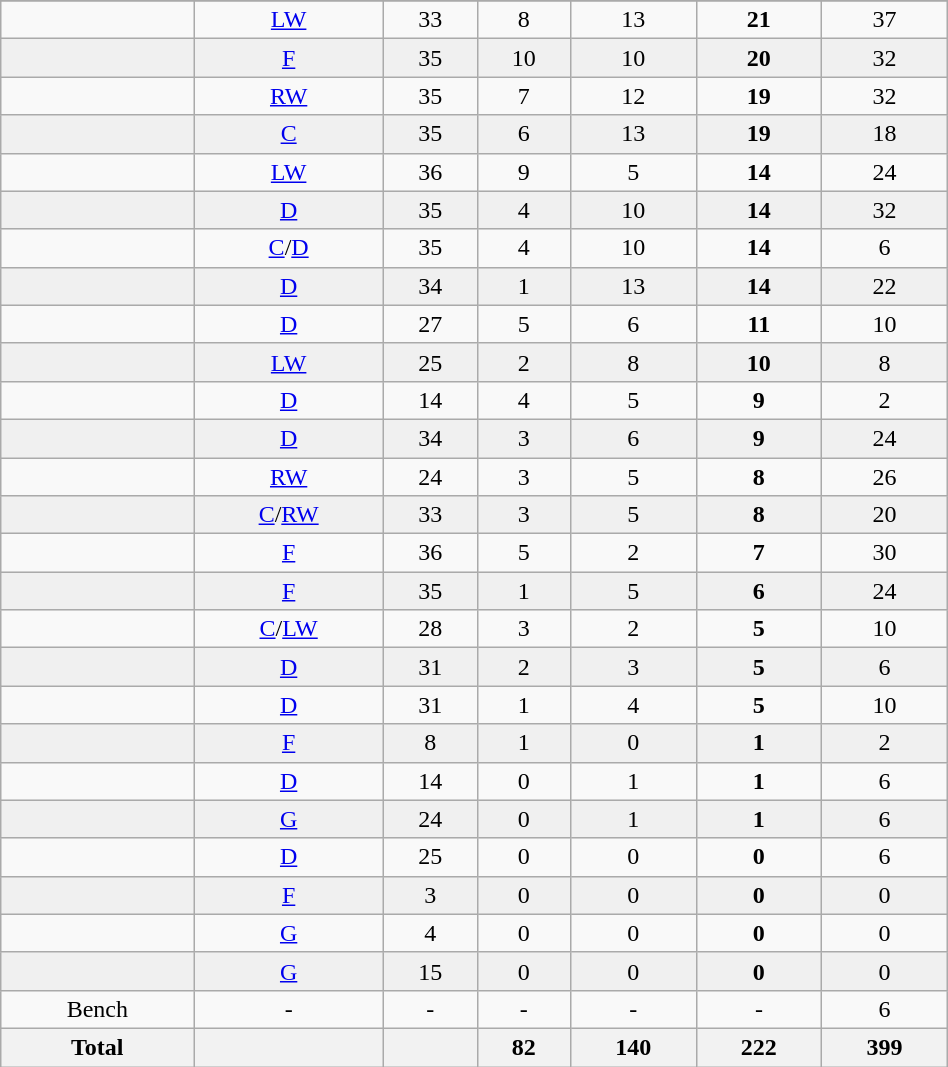<table class="wikitable sortable" width ="50%">
<tr align="center">
</tr>
<tr align="center" bgcolor="">
<td></td>
<td><a href='#'>LW</a></td>
<td>33</td>
<td>8</td>
<td>13</td>
<td><strong>21</strong></td>
<td>37</td>
</tr>
<tr align="center" bgcolor="f0f0f0">
<td></td>
<td><a href='#'>F</a></td>
<td>35</td>
<td>10</td>
<td>10</td>
<td><strong>20</strong></td>
<td>32</td>
</tr>
<tr align="center" bgcolor="">
<td></td>
<td><a href='#'>RW</a></td>
<td>35</td>
<td>7</td>
<td>12</td>
<td><strong>19</strong></td>
<td>32</td>
</tr>
<tr align="center" bgcolor="f0f0f0">
<td></td>
<td><a href='#'>C</a></td>
<td>35</td>
<td>6</td>
<td>13</td>
<td><strong>19</strong></td>
<td>18</td>
</tr>
<tr align="center" bgcolor="">
<td></td>
<td><a href='#'>LW</a></td>
<td>36</td>
<td>9</td>
<td>5</td>
<td><strong>14</strong></td>
<td>24</td>
</tr>
<tr align="center" bgcolor="f0f0f0">
<td></td>
<td><a href='#'>D</a></td>
<td>35</td>
<td>4</td>
<td>10</td>
<td><strong>14</strong></td>
<td>32</td>
</tr>
<tr align="center" bgcolor="">
<td></td>
<td><a href='#'>C</a>/<a href='#'>D</a></td>
<td>35</td>
<td>4</td>
<td>10</td>
<td><strong>14</strong></td>
<td>6</td>
</tr>
<tr align="center" bgcolor="f0f0f0">
<td></td>
<td><a href='#'>D</a></td>
<td>34</td>
<td>1</td>
<td>13</td>
<td><strong>14</strong></td>
<td>22</td>
</tr>
<tr align="center" bgcolor="">
<td></td>
<td><a href='#'>D</a></td>
<td>27</td>
<td>5</td>
<td>6</td>
<td><strong>11</strong></td>
<td>10</td>
</tr>
<tr align="center" bgcolor="f0f0f0">
<td></td>
<td><a href='#'>LW</a></td>
<td>25</td>
<td>2</td>
<td>8</td>
<td><strong>10</strong></td>
<td>8</td>
</tr>
<tr align="center" bgcolor="">
<td></td>
<td><a href='#'>D</a></td>
<td>14</td>
<td>4</td>
<td>5</td>
<td><strong>9</strong></td>
<td>2</td>
</tr>
<tr align="center" bgcolor="f0f0f0">
<td></td>
<td><a href='#'>D</a></td>
<td>34</td>
<td>3</td>
<td>6</td>
<td><strong>9</strong></td>
<td>24</td>
</tr>
<tr align="center" bgcolor="">
<td></td>
<td><a href='#'>RW</a></td>
<td>24</td>
<td>3</td>
<td>5</td>
<td><strong>8</strong></td>
<td>26</td>
</tr>
<tr align="center" bgcolor="f0f0f0">
<td></td>
<td><a href='#'>C</a>/<a href='#'>RW</a></td>
<td>33</td>
<td>3</td>
<td>5</td>
<td><strong>8</strong></td>
<td>20</td>
</tr>
<tr align="center" bgcolor="">
<td></td>
<td><a href='#'>F</a></td>
<td>36</td>
<td>5</td>
<td>2</td>
<td><strong>7</strong></td>
<td>30</td>
</tr>
<tr align="center" bgcolor="f0f0f0">
<td></td>
<td><a href='#'>F</a></td>
<td>35</td>
<td>1</td>
<td>5</td>
<td><strong>6</strong></td>
<td>24</td>
</tr>
<tr align="center" bgcolor="">
<td></td>
<td><a href='#'>C</a>/<a href='#'>LW</a></td>
<td>28</td>
<td>3</td>
<td>2</td>
<td><strong>5</strong></td>
<td>10</td>
</tr>
<tr align="center" bgcolor="f0f0f0">
<td></td>
<td><a href='#'>D</a></td>
<td>31</td>
<td>2</td>
<td>3</td>
<td><strong>5</strong></td>
<td>6</td>
</tr>
<tr align="center" bgcolor="">
<td></td>
<td><a href='#'>D</a></td>
<td>31</td>
<td>1</td>
<td>4</td>
<td><strong>5</strong></td>
<td>10</td>
</tr>
<tr align="center" bgcolor="f0f0f0">
<td></td>
<td><a href='#'>F</a></td>
<td>8</td>
<td>1</td>
<td>0</td>
<td><strong>1</strong></td>
<td>2</td>
</tr>
<tr align="center" bgcolor="">
<td></td>
<td><a href='#'>D</a></td>
<td>14</td>
<td>0</td>
<td>1</td>
<td><strong>1</strong></td>
<td>6</td>
</tr>
<tr align="center" bgcolor="f0f0f0">
<td></td>
<td><a href='#'>G</a></td>
<td>24</td>
<td>0</td>
<td>1</td>
<td><strong>1</strong></td>
<td>6</td>
</tr>
<tr align="center" bgcolor="">
<td></td>
<td><a href='#'>D</a></td>
<td>25</td>
<td>0</td>
<td>0</td>
<td><strong>0</strong></td>
<td>6</td>
</tr>
<tr align="center" bgcolor="f0f0f0">
<td></td>
<td><a href='#'>F</a></td>
<td>3</td>
<td>0</td>
<td>0</td>
<td><strong>0</strong></td>
<td>0</td>
</tr>
<tr align="center" bgcolor="">
<td></td>
<td><a href='#'>G</a></td>
<td>4</td>
<td>0</td>
<td>0</td>
<td><strong>0</strong></td>
<td>0</td>
</tr>
<tr align="center" bgcolor="f0f0f0">
<td></td>
<td><a href='#'>G</a></td>
<td>15</td>
<td>0</td>
<td>0</td>
<td><strong>0</strong></td>
<td>0</td>
</tr>
<tr align="center" bgcolor="">
<td>Bench</td>
<td>-</td>
<td>-</td>
<td>-</td>
<td>-</td>
<td>-</td>
<td>6</td>
</tr>
<tr>
<th>Total</th>
<th></th>
<th></th>
<th>82</th>
<th>140</th>
<th>222</th>
<th>399</th>
</tr>
</table>
